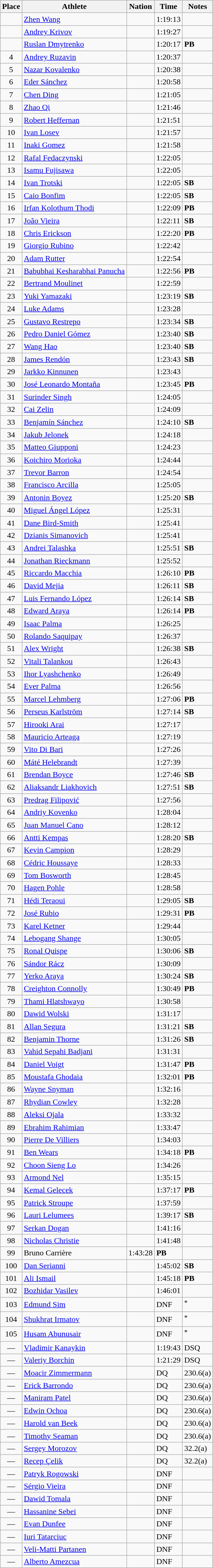<table class=wikitable>
<tr>
<th>Place</th>
<th>Athlete</th>
<th>Nation</th>
<th>Time</th>
<th>Notes</th>
</tr>
<tr>
<td align=center></td>
<td><a href='#'>Zhen Wang</a></td>
<td></td>
<td>1:19:13</td>
<td> </td>
</tr>
<tr>
<td align=center></td>
<td><a href='#'>Andrey Krivov</a></td>
<td></td>
<td>1:19:27</td>
<td> </td>
</tr>
<tr>
<td align=center></td>
<td><a href='#'>Ruslan Dmytrenko</a></td>
<td></td>
<td>1:20:17</td>
<td><strong>PB</strong></td>
</tr>
<tr>
<td align=center>4</td>
<td><a href='#'>Andrey Ruzavin</a></td>
<td></td>
<td>1:20:37</td>
<td> </td>
</tr>
<tr>
<td align=center>5</td>
<td><a href='#'>Nazar Kovalenko</a></td>
<td></td>
<td>1:20:38</td>
<td> </td>
</tr>
<tr>
<td align=center>6</td>
<td><a href='#'>Eder Sánchez</a></td>
<td></td>
<td>1:20:58</td>
<td> </td>
</tr>
<tr>
<td align=center>7</td>
<td><a href='#'>Chen Ding</a></td>
<td></td>
<td>1:21:05</td>
<td> </td>
</tr>
<tr>
<td align=center>8</td>
<td><a href='#'>Zhao Qi</a></td>
<td></td>
<td>1:21:46</td>
<td> </td>
</tr>
<tr>
<td align=center>9</td>
<td><a href='#'>Robert Heffernan</a></td>
<td></td>
<td>1:21:51</td>
<td> </td>
</tr>
<tr>
<td align=center>10</td>
<td><a href='#'>Ivan Losev</a></td>
<td></td>
<td>1:21:57</td>
<td> </td>
</tr>
<tr>
<td align=center>11</td>
<td><a href='#'>Inaki Gomez</a></td>
<td></td>
<td>1:21:58</td>
<td> </td>
</tr>
<tr>
<td align=center>12</td>
<td><a href='#'>Rafal Fedaczynski</a></td>
<td></td>
<td>1:22:05</td>
<td> </td>
</tr>
<tr>
<td align=center>13</td>
<td><a href='#'>Isamu Fujisawa</a></td>
<td></td>
<td>1:22:05</td>
<td> </td>
</tr>
<tr>
<td align=center>14</td>
<td><a href='#'>Ivan Trotski</a></td>
<td></td>
<td>1:22:05</td>
<td><strong>SB</strong></td>
</tr>
<tr>
<td align=center>15</td>
<td><a href='#'>Caio Bonfim</a></td>
<td></td>
<td>1:22:05</td>
<td><strong>SB</strong></td>
</tr>
<tr>
<td align=center>16</td>
<td><a href='#'>Irfan Kolothum Thodi</a></td>
<td></td>
<td>1:22:09</td>
<td><strong>PB</strong></td>
</tr>
<tr>
<td align=center>17</td>
<td><a href='#'>João Vieira</a></td>
<td></td>
<td>1:22:11</td>
<td><strong>SB</strong></td>
</tr>
<tr>
<td align=center>18</td>
<td><a href='#'>Chris Erickson</a></td>
<td></td>
<td>1:22:20</td>
<td><strong>PB</strong></td>
</tr>
<tr>
<td align=center>19</td>
<td><a href='#'>Giorgio Rubino</a></td>
<td></td>
<td>1:22:42</td>
<td></td>
</tr>
<tr>
<td align=center>20</td>
<td><a href='#'>Adam Rutter</a></td>
<td></td>
<td>1:22:54</td>
<td></td>
</tr>
<tr>
<td align=center>21</td>
<td><a href='#'>Babubhai Kesharabhai Panucha</a></td>
<td></td>
<td>1:22:56</td>
<td><strong>PB</strong></td>
</tr>
<tr>
<td align=center>22</td>
<td><a href='#'>Bertrand Moulinet</a></td>
<td></td>
<td>1:22:59</td>
<td></td>
</tr>
<tr>
<td align=center>23</td>
<td><a href='#'>Yuki Yamazaki</a></td>
<td></td>
<td>1:23:19</td>
<td><strong>SB</strong></td>
</tr>
<tr>
<td align=center>24</td>
<td><a href='#'>Luke Adams</a></td>
<td></td>
<td>1:23:28</td>
<td></td>
</tr>
<tr>
<td align=center>25</td>
<td><a href='#'>Gustavo Restrepo</a></td>
<td></td>
<td>1:23:34</td>
<td><strong>SB</strong></td>
</tr>
<tr>
<td align=center>26</td>
<td><a href='#'>Pedro Daniel Gómez</a></td>
<td></td>
<td>1:23:40</td>
<td><strong>SB</strong></td>
</tr>
<tr>
<td align=center>27</td>
<td><a href='#'>Wang Hao</a></td>
<td></td>
<td>1:23:40</td>
<td><strong>SB</strong></td>
</tr>
<tr>
<td align=center>28</td>
<td><a href='#'>James Rendón</a></td>
<td></td>
<td>1:23:43</td>
<td><strong>SB</strong></td>
</tr>
<tr>
<td align=center>29</td>
<td><a href='#'>Jarkko Kinnunen</a></td>
<td></td>
<td>1:23:43</td>
<td></td>
</tr>
<tr>
<td align=center>30</td>
<td><a href='#'>José Leonardo Montaña</a></td>
<td></td>
<td>1:23:45</td>
<td><strong>PB</strong></td>
</tr>
<tr>
<td align=center>31</td>
<td><a href='#'>Surinder Singh</a></td>
<td></td>
<td>1:24:05</td>
<td></td>
</tr>
<tr>
<td align=center>32</td>
<td><a href='#'>Cai Zelin</a></td>
<td></td>
<td>1:24:09</td>
<td></td>
</tr>
<tr>
<td align=center>33</td>
<td><a href='#'>Benjamín Sánchez</a></td>
<td></td>
<td>1:24:10</td>
<td><strong>SB</strong></td>
</tr>
<tr>
<td align=center>34</td>
<td><a href='#'>Jakub Jelonek</a></td>
<td></td>
<td>1:24:18</td>
<td></td>
</tr>
<tr>
<td align=center>35</td>
<td><a href='#'>Matteo Giupponi</a></td>
<td></td>
<td>1:24:23</td>
<td></td>
</tr>
<tr>
<td align=center>36</td>
<td><a href='#'>Koichiro Morioka</a></td>
<td></td>
<td>1:24:44</td>
<td></td>
</tr>
<tr>
<td align=center>37</td>
<td><a href='#'>Trevor Barron</a></td>
<td></td>
<td>1:24:54</td>
<td></td>
</tr>
<tr>
<td align=center>38</td>
<td><a href='#'>Francisco Arcilla</a></td>
<td></td>
<td>1:25:05</td>
<td></td>
</tr>
<tr>
<td align=center>39</td>
<td><a href='#'>Antonin Boyez</a></td>
<td></td>
<td>1:25:20</td>
<td><strong>SB</strong></td>
</tr>
<tr>
<td align=center>40</td>
<td><a href='#'>Miguel Ángel López</a></td>
<td></td>
<td>1:25:31</td>
<td></td>
</tr>
<tr>
<td align=center>41</td>
<td><a href='#'>Dane Bird-Smith</a></td>
<td></td>
<td>1:25:41</td>
<td></td>
</tr>
<tr>
<td align=center>42</td>
<td><a href='#'>Dzianis Simanovich</a></td>
<td></td>
<td>1:25:41</td>
<td></td>
</tr>
<tr>
<td align=center>43</td>
<td><a href='#'>Andrei Talashka</a></td>
<td></td>
<td>1:25:51</td>
<td><strong>SB</strong></td>
</tr>
<tr>
<td align=center>44</td>
<td><a href='#'>Jonathan Rieckmann</a></td>
<td></td>
<td>1:25:52</td>
<td></td>
</tr>
<tr>
<td align=center>45</td>
<td><a href='#'>Riccardo Macchia</a></td>
<td></td>
<td>1:26:10</td>
<td><strong>PB</strong></td>
</tr>
<tr>
<td align=center>46</td>
<td><a href='#'>David Mejia</a></td>
<td></td>
<td>1:26:11</td>
<td><strong>SB</strong></td>
</tr>
<tr>
<td align=center>47</td>
<td><a href='#'>Luis Fernando López</a></td>
<td></td>
<td>1:26:14</td>
<td><strong>SB</strong></td>
</tr>
<tr>
<td align=center>48</td>
<td><a href='#'>Edward Araya</a></td>
<td></td>
<td>1:26:14</td>
<td><strong>PB</strong></td>
</tr>
<tr>
<td align=center>49</td>
<td><a href='#'>Isaac Palma</a></td>
<td></td>
<td>1:26:25</td>
<td></td>
</tr>
<tr>
<td align=center>50</td>
<td><a href='#'>Rolando Saquipay</a></td>
<td></td>
<td>1:26:37</td>
<td></td>
</tr>
<tr>
<td align=center>51</td>
<td><a href='#'>Alex Wright</a></td>
<td></td>
<td>1:26:38</td>
<td><strong>SB</strong></td>
</tr>
<tr>
<td align=center>52</td>
<td><a href='#'>Vitali Talankou</a></td>
<td></td>
<td>1:26:43</td>
<td></td>
</tr>
<tr>
<td align=center>53</td>
<td><a href='#'>Ihor Lyashchenko</a></td>
<td></td>
<td>1:26:49</td>
<td></td>
</tr>
<tr>
<td align=center>54</td>
<td><a href='#'>Ever Palma</a></td>
<td></td>
<td>1:26:56</td>
<td></td>
</tr>
<tr>
<td align=center>55</td>
<td><a href='#'>Marcel Lehmberg</a></td>
<td></td>
<td>1:27:06</td>
<td><strong>PB</strong></td>
</tr>
<tr>
<td align=center>56</td>
<td><a href='#'>Perseus Karlström</a></td>
<td></td>
<td>1:27:14</td>
<td><strong>SB</strong></td>
</tr>
<tr>
<td align=center>57</td>
<td><a href='#'>Hirooki Arai</a></td>
<td></td>
<td>1:27:17</td>
<td></td>
</tr>
<tr>
<td align=center>58</td>
<td><a href='#'>Mauricio Arteaga</a></td>
<td></td>
<td>1:27:19</td>
<td></td>
</tr>
<tr>
<td align=center>59</td>
<td><a href='#'>Vito Di Bari</a></td>
<td></td>
<td>1:27:26</td>
<td></td>
</tr>
<tr>
<td align=center>60</td>
<td><a href='#'>Máté Helebrandt</a></td>
<td></td>
<td>1:27:39</td>
<td></td>
</tr>
<tr>
<td align=center>61</td>
<td><a href='#'>Brendan Boyce</a></td>
<td></td>
<td>1:27:46</td>
<td><strong>SB</strong></td>
</tr>
<tr>
<td align=center>62</td>
<td><a href='#'>Aliaksandr Liakhovich</a></td>
<td></td>
<td>1:27:51</td>
<td><strong>SB</strong></td>
</tr>
<tr>
<td align=center>63</td>
<td><a href='#'>Predrag Filipović</a></td>
<td></td>
<td>1:27:56</td>
<td></td>
</tr>
<tr>
<td align=center>64</td>
<td><a href='#'>Andriy Kovenko</a></td>
<td></td>
<td>1:28:04</td>
<td></td>
</tr>
<tr>
<td align=center>65</td>
<td><a href='#'>Juan Manuel Cano</a></td>
<td></td>
<td>1:28:12</td>
<td></td>
</tr>
<tr>
<td align=center>66</td>
<td><a href='#'>Antti Kempas</a></td>
<td></td>
<td>1:28:20</td>
<td><strong>SB</strong></td>
</tr>
<tr>
<td align=center>67</td>
<td><a href='#'>Kevin Campion</a></td>
<td></td>
<td>1:28:29</td>
<td></td>
</tr>
<tr>
<td align=center>68</td>
<td><a href='#'>Cédric Houssaye</a></td>
<td></td>
<td>1:28:33</td>
<td></td>
</tr>
<tr>
<td align=center>69</td>
<td><a href='#'>Tom Bosworth</a></td>
<td></td>
<td>1:28:45</td>
<td></td>
</tr>
<tr>
<td align=center>70</td>
<td><a href='#'>Hagen Pohle</a></td>
<td></td>
<td>1:28:58</td>
<td></td>
</tr>
<tr>
<td align=center>71</td>
<td><a href='#'>Hédi Teraoui</a></td>
<td></td>
<td>1:29:05</td>
<td><strong>SB</strong></td>
</tr>
<tr>
<td align=center>72</td>
<td><a href='#'>José Rubio</a></td>
<td></td>
<td>1:29:31</td>
<td><strong>PB</strong></td>
</tr>
<tr>
<td align=center>73</td>
<td><a href='#'>Karel Ketner</a></td>
<td></td>
<td>1:29:44</td>
<td></td>
</tr>
<tr>
<td align=center>74</td>
<td><a href='#'>Lebogang Shange</a></td>
<td></td>
<td>1:30:05</td>
<td></td>
</tr>
<tr>
<td align=center>75</td>
<td><a href='#'>Ronal Quispe</a></td>
<td></td>
<td>1:30:06</td>
<td><strong>SB</strong></td>
</tr>
<tr>
<td align=center>76</td>
<td><a href='#'>Sándor Rácz</a></td>
<td></td>
<td>1:30:09</td>
<td></td>
</tr>
<tr>
<td align=center>77</td>
<td><a href='#'>Yerko Araya</a></td>
<td></td>
<td>1:30:24</td>
<td><strong>SB</strong></td>
</tr>
<tr>
<td align=center>78</td>
<td><a href='#'>Creighton Connolly</a></td>
<td></td>
<td>1:30:49</td>
<td><strong>PB</strong></td>
</tr>
<tr>
<td align=center>79</td>
<td><a href='#'>Thami Hlatshwayo</a></td>
<td></td>
<td>1:30:58</td>
<td></td>
</tr>
<tr>
<td align=center>80</td>
<td><a href='#'>Dawid Wolski</a></td>
<td></td>
<td>1:31:17</td>
<td></td>
</tr>
<tr>
<td align=center>81</td>
<td><a href='#'>Allan Segura</a></td>
<td></td>
<td>1:31:21</td>
<td><strong>SB</strong></td>
</tr>
<tr>
<td align=center>82</td>
<td><a href='#'>Benjamin Thorne</a></td>
<td></td>
<td>1:31:26</td>
<td><strong>SB</strong></td>
</tr>
<tr>
<td align=center>83</td>
<td><a href='#'>Vahid Sepahi Badjani</a></td>
<td></td>
<td>1:31:31</td>
<td></td>
</tr>
<tr>
<td align=center>84</td>
<td><a href='#'>Daniel Voigt</a></td>
<td></td>
<td>1:31:47</td>
<td><strong>PB</strong></td>
</tr>
<tr>
<td align=center>85</td>
<td><a href='#'>Moustafa Ghodaia</a></td>
<td></td>
<td>1:32:01</td>
<td><strong>PB</strong></td>
</tr>
<tr>
<td align=center>86</td>
<td><a href='#'>Wayne Snyman</a></td>
<td></td>
<td>1:32:16</td>
<td></td>
</tr>
<tr>
<td align=center>87</td>
<td><a href='#'>Rhydian Cowley</a></td>
<td></td>
<td>1:32:28</td>
<td></td>
</tr>
<tr>
<td align=center>88</td>
<td><a href='#'>Aleksi Ojala</a></td>
<td></td>
<td>1:33:32</td>
<td></td>
</tr>
<tr>
<td align=center>89</td>
<td><a href='#'>Ebrahim Rahimian</a></td>
<td></td>
<td>1:33:47</td>
<td></td>
</tr>
<tr>
<td align=center>90</td>
<td><a href='#'>Pierre De Villiers</a></td>
<td></td>
<td>1:34:03</td>
<td></td>
</tr>
<tr>
<td align=center>91</td>
<td><a href='#'>Ben Wears</a></td>
<td></td>
<td>1:34:18</td>
<td><strong>PB</strong></td>
</tr>
<tr>
<td align=center>92</td>
<td><a href='#'>Choon Sieng Lo</a></td>
<td></td>
<td>1:34:26</td>
<td></td>
</tr>
<tr>
<td align=center>93</td>
<td><a href='#'>Armond Nel</a></td>
<td></td>
<td>1:35:15</td>
<td></td>
</tr>
<tr>
<td align=center>94</td>
<td><a href='#'>Kemal Gelecek</a></td>
<td></td>
<td>1:37:17</td>
<td><strong>PB</strong></td>
</tr>
<tr>
<td align=center>95</td>
<td><a href='#'>Patrick Stroupe</a></td>
<td></td>
<td>1:37:59</td>
<td></td>
</tr>
<tr>
<td align=center>96</td>
<td><a href='#'>Lauri Lelumees</a></td>
<td></td>
<td>1:39:17</td>
<td><strong>SB</strong></td>
</tr>
<tr>
<td align=center>97</td>
<td><a href='#'>Serkan Dogan</a></td>
<td></td>
<td>1:41:16</td>
<td></td>
</tr>
<tr>
<td align=center>98</td>
<td><a href='#'>Nicholas Christie</a></td>
<td></td>
<td>1:41:48</td>
<td></td>
</tr>
<tr>
<td align=center>99</td>
<td>Bruno Carrière </td>
<td>1:43:28</td>
<td><strong>PB</strong></td>
</tr>
<tr>
<td align=center>100</td>
<td><a href='#'>Dan Serianni</a></td>
<td></td>
<td>1:45:02</td>
<td><strong>SB</strong></td>
</tr>
<tr>
<td align=center>101</td>
<td><a href='#'>Ali Ismail</a></td>
<td></td>
<td>1:45:18</td>
<td><strong>PB</strong></td>
</tr>
<tr>
<td align=center>102</td>
<td><a href='#'>Bozhidar Vasilev</a></td>
<td></td>
<td>1:46:01</td>
<td></td>
</tr>
<tr>
<td align=center>103</td>
<td><a href='#'>Edmund Sim</a></td>
<td></td>
<td>DNF</td>
<td><sup>*</sup></td>
</tr>
<tr>
<td align=center>104</td>
<td><a href='#'>Shukhrat Irmatov</a></td>
<td></td>
<td>DNF</td>
<td><sup>*</sup></td>
</tr>
<tr>
<td align=center>105</td>
<td><a href='#'>Husam Abunusair</a></td>
<td></td>
<td>DNF</td>
<td><sup>*</sup></td>
</tr>
<tr>
<td align=center>—</td>
<td><a href='#'>Vladimir Kanaykin</a></td>
<td></td>
<td>1:19:43</td>
<td>DSQ</td>
</tr>
<tr>
<td align=center>—</td>
<td><a href='#'>Valeriy Borchin</a></td>
<td></td>
<td>1:21:29</td>
<td>DSQ</td>
</tr>
<tr>
<td align=center>—</td>
<td><a href='#'>Moacir Zimmermann</a></td>
<td></td>
<td>DQ</td>
<td>230.6(a)</td>
</tr>
<tr>
<td align=center>—</td>
<td><a href='#'>Erick Barrondo</a></td>
<td></td>
<td>DQ</td>
<td>230.6(a)</td>
</tr>
<tr>
<td align=center>—</td>
<td><a href='#'>Maniram Patel</a></td>
<td></td>
<td>DQ</td>
<td>230.6(a)</td>
</tr>
<tr>
<td align=center>—</td>
<td><a href='#'>Edwin Ochoa</a></td>
<td></td>
<td>DQ</td>
<td>230.6(a)</td>
</tr>
<tr>
<td align=center>—</td>
<td><a href='#'>Harold van Beek</a></td>
<td></td>
<td>DQ</td>
<td>230.6(a)</td>
</tr>
<tr>
<td align=center>—</td>
<td><a href='#'>Timothy Seaman</a></td>
<td></td>
<td>DQ</td>
<td>230.6(a)</td>
</tr>
<tr>
<td align=center>—</td>
<td><a href='#'>Sergey Morozov</a></td>
<td></td>
<td>DQ</td>
<td>32.2(a)</td>
</tr>
<tr>
<td align=center>—</td>
<td><a href='#'>Recep Çelik</a></td>
<td></td>
<td>DQ</td>
<td>32.2(a)</td>
</tr>
<tr>
<td align=center>—</td>
<td><a href='#'>Patryk Rogowski</a></td>
<td></td>
<td>DNF</td>
<td></td>
</tr>
<tr>
<td align=center>—</td>
<td><a href='#'>Sérgio Vieira</a></td>
<td></td>
<td>DNF</td>
<td></td>
</tr>
<tr>
<td align=center>—</td>
<td><a href='#'>Dawid Tomala</a></td>
<td></td>
<td>DNF</td>
<td></td>
</tr>
<tr>
<td align=center>—</td>
<td><a href='#'>Hassanine Sebei</a></td>
<td></td>
<td>DNF</td>
<td></td>
</tr>
<tr>
<td align=center>—</td>
<td><a href='#'>Evan Dunfee</a></td>
<td></td>
<td>DNF</td>
<td></td>
</tr>
<tr>
<td align=center>—</td>
<td><a href='#'>Iuri Tatarciuc</a></td>
<td></td>
<td>DNF</td>
<td></td>
</tr>
<tr>
<td align=center>—</td>
<td><a href='#'>Veli-Matti Partanen</a></td>
<td></td>
<td>DNF</td>
<td></td>
</tr>
<tr>
<td align=center>—</td>
<td><a href='#'>Alberto Amezcua</a></td>
<td></td>
<td>DNF</td>
<td></td>
</tr>
</table>
